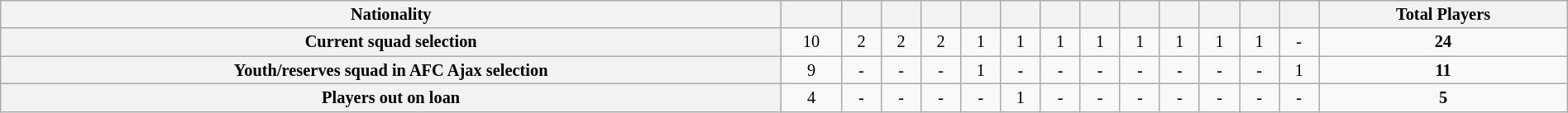<table class="wikitable" style="width:100%; font-size:85%;">
<tr valign=top>
<th align=center>Nationality</th>
<th align=center></th>
<th align=center></th>
<th align=center></th>
<th align=center></th>
<th align=center></th>
<th align=center></th>
<th align=center></th>
<th align=center></th>
<th align=center></th>
<th align=center></th>
<th align=center></th>
<th align=center></th>
<th align=center></th>
<th align=center><strong>Total Players</strong></th>
</tr>
<tr>
<th align=center>Current squad selection</th>
<td align=center>10</td>
<td align=center>2</td>
<td align=center>2</td>
<td align=center>2</td>
<td align=center>1</td>
<td align=center>1</td>
<td align=center>1</td>
<td align=center>1</td>
<td align=center>1</td>
<td align=center>1</td>
<td align=center>1</td>
<td align=center>1</td>
<td align=center>-</td>
<td align=center><strong>24</strong></td>
</tr>
<tr>
<th align=center>Youth/reserves squad in AFC Ajax selection</th>
<td align=center>9</td>
<td align=center>-</td>
<td align=center>-</td>
<td align=center>-</td>
<td align=center>1</td>
<td align=center>-</td>
<td align=center>-</td>
<td align=center>-</td>
<td align=center>-</td>
<td align=center>-</td>
<td align=center>-</td>
<td align=center>-</td>
<td align=center>1</td>
<td align=center><strong>11</strong></td>
</tr>
<tr>
<th align=center>Players out on loan</th>
<td align=center>4</td>
<td align=center>-</td>
<td align=center>-</td>
<td align=center>-</td>
<td align=center>-</td>
<td align=center>1</td>
<td align=center>-</td>
<td align=center>-</td>
<td align=center>-</td>
<td align=center>-</td>
<td align=center>-</td>
<td align=center>-</td>
<td align=center>-</td>
<td align=center><strong>5</strong></td>
</tr>
</table>
